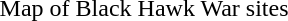<table style="text-align:center; float:right; clear:right;">
<tr>
<td></td>
</tr>
<tr>
<td>Map of Black Hawk War sites<br>     <br></td>
</tr>
</table>
